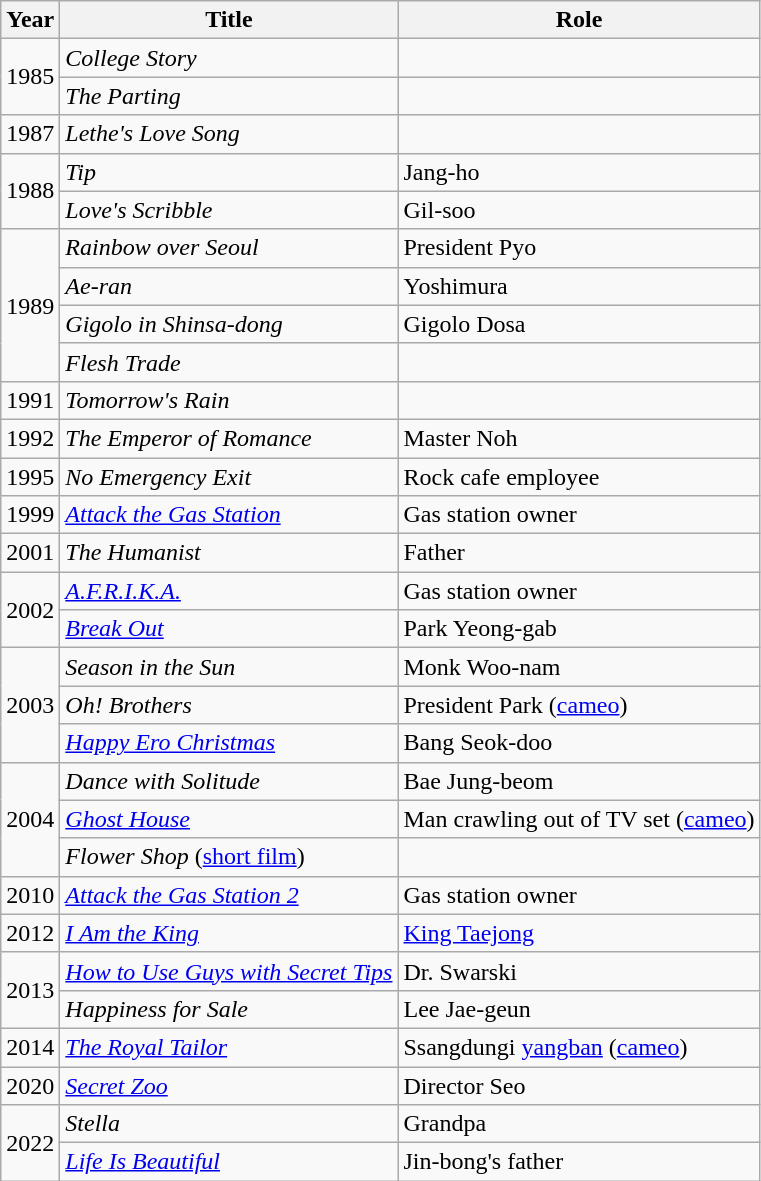<table class=wikitable>
<tr>
<th>Year</th>
<th>Title</th>
<th>Role</th>
</tr>
<tr>
<td rowspan=2>1985</td>
<td><em>College Story</em></td>
<td></td>
</tr>
<tr>
<td><em>The Parting</em></td>
<td></td>
</tr>
<tr>
<td>1987</td>
<td><em>Lethe's Love Song</em></td>
<td></td>
</tr>
<tr>
<td rowspan=2>1988</td>
<td><em>Tip</em></td>
<td>Jang-ho</td>
</tr>
<tr>
<td><em>Love's Scribble</em></td>
<td>Gil-soo</td>
</tr>
<tr>
<td rowspan=4>1989</td>
<td><em>Rainbow over Seoul</em></td>
<td>President Pyo</td>
</tr>
<tr>
<td><em>Ae-ran</em></td>
<td>Yoshimura</td>
</tr>
<tr>
<td><em>Gigolo in Shinsa-dong</em></td>
<td>Gigolo Dosa</td>
</tr>
<tr>
<td><em>Flesh Trade</em></td>
<td></td>
</tr>
<tr>
<td>1991</td>
<td><em>Tomorrow's Rain</em></td>
<td></td>
</tr>
<tr>
<td>1992</td>
<td><em>The Emperor of Romance</em></td>
<td> Master Noh</td>
</tr>
<tr>
<td>1995</td>
<td><em>No Emergency Exit</em></td>
<td>Rock cafe employee</td>
</tr>
<tr>
<td>1999</td>
<td><em><a href='#'>Attack the Gas Station</a></em></td>
<td>Gas station owner</td>
</tr>
<tr>
<td>2001</td>
<td><em>The Humanist</em></td>
<td>Father</td>
</tr>
<tr>
<td rowspan=2>2002</td>
<td><em><a href='#'>A.F.R.I.K.A.</a></em></td>
<td>Gas station owner</td>
</tr>
<tr>
<td><em><a href='#'>Break Out</a></em></td>
<td>Park Yeong-gab</td>
</tr>
<tr>
<td rowspan=3>2003</td>
<td><em>Season in the Sun</em></td>
<td>Monk Woo-nam</td>
</tr>
<tr>
<td><em>Oh! Brothers</em></td>
<td>President Park (<a href='#'>cameo</a>)</td>
</tr>
<tr>
<td><em><a href='#'>Happy Ero Christmas</a></em></td>
<td>Bang Seok-doo</td>
</tr>
<tr>
<td rowspan=3>2004</td>
<td><em>Dance with Solitude</em></td>
<td>Bae Jung-beom</td>
</tr>
<tr>
<td><em><a href='#'>Ghost House</a></em></td>
<td>Man crawling out of TV set (<a href='#'>cameo</a>)</td>
</tr>
<tr>
<td><em>Flower Shop</em> (<a href='#'>short film</a>)</td>
<td></td>
</tr>
<tr>
<td>2010</td>
<td><em><a href='#'>Attack the Gas Station 2</a></em></td>
<td>Gas station owner</td>
</tr>
<tr>
<td>2012</td>
<td><em><a href='#'>I Am the King</a></em></td>
<td><a href='#'>King Taejong</a></td>
</tr>
<tr>
<td rowspan=2>2013</td>
<td><em><a href='#'>How to Use Guys with Secret Tips</a></em></td>
<td>Dr. Swarski</td>
</tr>
<tr>
<td><em>Happiness for Sale</em></td>
<td>Lee Jae-geun</td>
</tr>
<tr>
<td>2014</td>
<td><em><a href='#'>The Royal Tailor</a></em></td>
<td>Ssangdungi <a href='#'>yangban</a> (<a href='#'>cameo</a>)</td>
</tr>
<tr>
<td>2020</td>
<td><em><a href='#'>Secret Zoo</a></em></td>
<td>Director Seo</td>
</tr>
<tr>
<td rowspan=2>2022</td>
<td><em>Stella</em></td>
<td>Grandpa</td>
</tr>
<tr>
<td><em><a href='#'>Life Is Beautiful</a></em></td>
<td>Jin-bong's father</td>
</tr>
</table>
